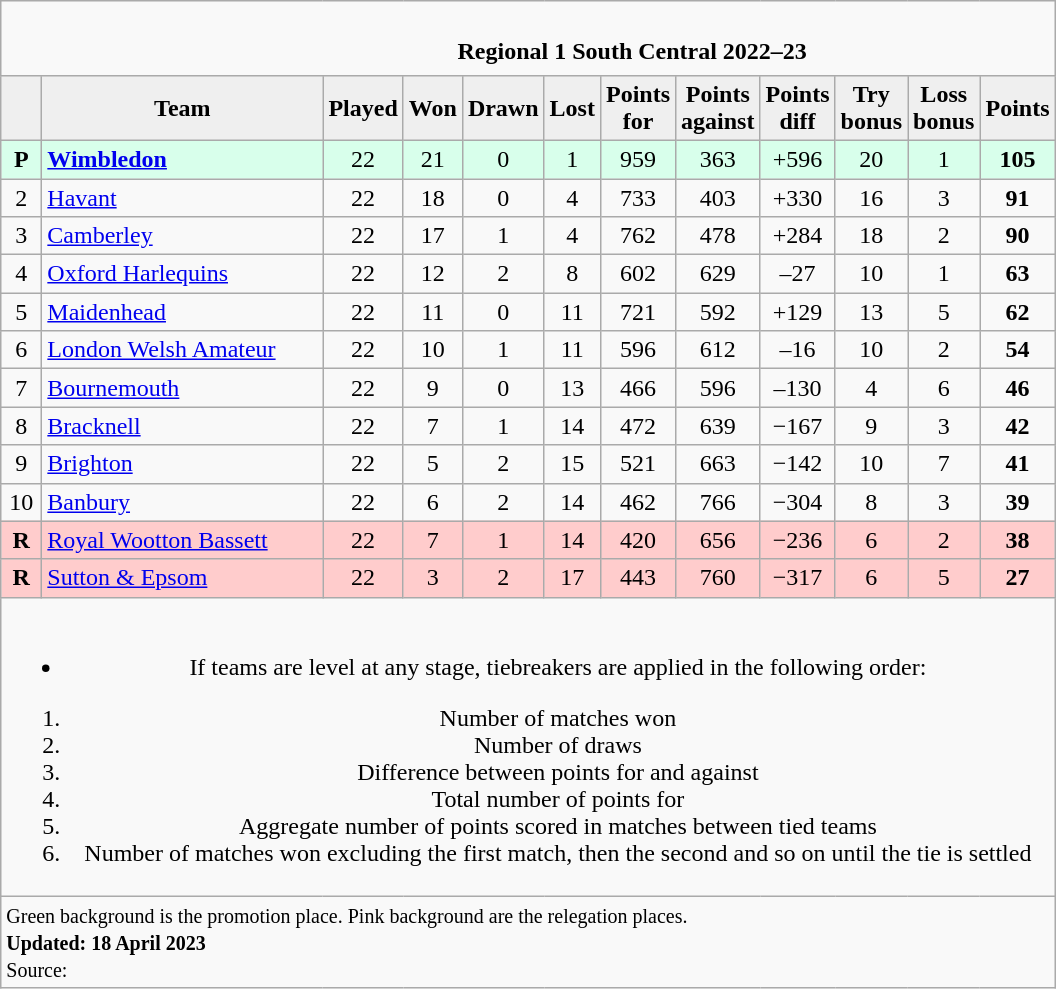<table class="wikitable" style="text-align: center;">
<tr>
<td colspan="15" cellpadding="0" cellspacing="0"><br><table border="0" width="100%" cellpadding="0" cellspacing="0">
<tr>
<td width=20% style="border:0px"></td>
<td style="border:0px"><strong>Regional 1 South Central 2022–23</strong></td>
</tr>
</table>
</td>
</tr>
<tr>
<th style="background:#efefef" width="20"></th>
<th style="background:#efefef" width="180">Team</th>
<th style="background:#efefef" width="20">Played</th>
<th style="background:#efefef" width="20">Won</th>
<th style="background:#efefef" width="20">Drawn</th>
<th style="background:#efefef" width="20">Lost</th>
<th style="background:#efefef" width="25">Points for</th>
<th style="background:#efefef" width="20">Points against</th>
<th style="background:#efefef" width="20">Points diff</th>
<th style="background:#efefef" width="20">Try bonus</th>
<th style="background:#efefef" width="20">Loss bonus</th>
<th style="background:#efefef" width="20">Points</th>
</tr>
<tr style="background:#d8ffeb; text-align:center">
<td><strong>P</strong></td>
<td style="text-align:left;"><a href='#'><strong>Wimbledon</strong></a></td>
<td>22</td>
<td>21</td>
<td>0</td>
<td>1</td>
<td>959</td>
<td>363</td>
<td>+596</td>
<td>20</td>
<td>1</td>
<td><strong>105</strong></td>
</tr>
<tr>
<td>2</td>
<td style="text-align:left;"><a href='#'>Havant</a></td>
<td>22</td>
<td>18</td>
<td>0</td>
<td>4</td>
<td>733</td>
<td>403</td>
<td>+330</td>
<td>16</td>
<td>3</td>
<td><strong>91</strong></td>
</tr>
<tr>
<td>3</td>
<td style="text-align:left;"><a href='#'>Camberley</a></td>
<td>22</td>
<td>17</td>
<td>1</td>
<td>4</td>
<td>762</td>
<td>478</td>
<td>+284</td>
<td>18</td>
<td>2</td>
<td><strong>90</strong></td>
</tr>
<tr>
<td>4</td>
<td style="text-align:left;"><a href='#'>Oxford Harlequins</a></td>
<td>22</td>
<td>12</td>
<td>2</td>
<td>8</td>
<td>602</td>
<td>629</td>
<td>–27</td>
<td>10</td>
<td>1</td>
<td><strong>63</strong></td>
</tr>
<tr>
<td>5</td>
<td style="text-align:left;"><a href='#'>Maidenhead</a></td>
<td>22</td>
<td>11</td>
<td>0</td>
<td>11</td>
<td>721</td>
<td>592</td>
<td>+129</td>
<td>13</td>
<td>5</td>
<td><strong>62</strong></td>
</tr>
<tr>
<td>6</td>
<td style="text-align:left;"><a href='#'>London Welsh Amateur</a></td>
<td>22</td>
<td>10</td>
<td>1</td>
<td>11</td>
<td>596</td>
<td>612</td>
<td>–16</td>
<td>10</td>
<td>2</td>
<td><strong>54</strong></td>
</tr>
<tr>
<td>7</td>
<td style="text-align:left;"><a href='#'>Bournemouth</a></td>
<td>22</td>
<td>9</td>
<td>0</td>
<td>13</td>
<td>466</td>
<td>596</td>
<td>–130</td>
<td>4</td>
<td>6</td>
<td><strong>46</strong></td>
</tr>
<tr>
<td>8</td>
<td style="text-align:left;"><a href='#'>Bracknell</a></td>
<td>22</td>
<td>7</td>
<td>1</td>
<td>14</td>
<td>472</td>
<td>639</td>
<td>−167</td>
<td>9</td>
<td>3</td>
<td><strong>42</strong></td>
</tr>
<tr>
<td>9</td>
<td style="text-align:left;"><a href='#'>Brighton</a></td>
<td>22</td>
<td>5</td>
<td>2</td>
<td>15</td>
<td>521</td>
<td>663</td>
<td>−142</td>
<td>10</td>
<td>7</td>
<td><strong>41</strong></td>
</tr>
<tr>
<td>10</td>
<td style="text-align:left;"><a href='#'>Banbury</a></td>
<td>22</td>
<td>6</td>
<td>2</td>
<td>14</td>
<td>462</td>
<td>766</td>
<td>−304</td>
<td>8</td>
<td>3</td>
<td><strong>39</strong></td>
</tr>
<tr style="background-color:#ffcccc;">
<td><strong>R</strong></td>
<td style="text-align:left;"><a href='#'>Royal Wootton Bassett</a></td>
<td>22</td>
<td>7</td>
<td>1</td>
<td>14</td>
<td>420</td>
<td>656</td>
<td>−236</td>
<td>6</td>
<td>2</td>
<td><strong>38</strong></td>
</tr>
<tr style="background-color:#ffcccc;">
<td><strong>R</strong></td>
<td style="text-align:left;"><a href='#'>Sutton & Epsom</a></td>
<td>22</td>
<td>3</td>
<td>2</td>
<td>17</td>
<td>443</td>
<td>760</td>
<td>−317</td>
<td>6</td>
<td>5</td>
<td><strong>27</strong></td>
</tr>
<tr>
<td colspan="15"><br><ul><li>If teams are level at any stage, tiebreakers are applied in the following order:</li></ul><ol><li>Number of matches won</li><li>Number of draws</li><li>Difference between points for and against</li><li>Total number of points for</li><li>Aggregate number of points scored in matches between tied teams</li><li>Number of matches won excluding the first match, then the second and so on until the tie is settled</li></ol></td>
</tr>
<tr | style="text-align:left;" |>
<td colspan="15" style="border:0px"><small><span>Green background</span> is the promotion place. <span>Pink background</span> are the relegation places.<br><strong>Updated: 18 April 2023</strong><br> Source:</small></td>
</tr>
</table>
